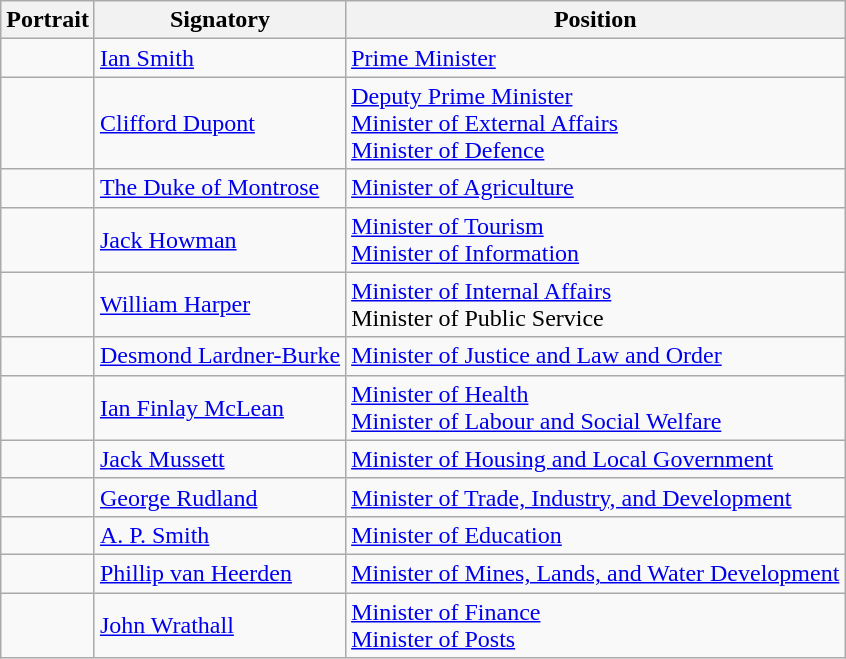<table class="wikitable">
<tr>
<th>Portrait</th>
<th>Signatory</th>
<th>Position</th>
</tr>
<tr>
<td></td>
<td><a href='#'>Ian Smith</a></td>
<td><a href='#'>Prime Minister</a></td>
</tr>
<tr>
<td></td>
<td><a href='#'>Clifford Dupont</a></td>
<td><a href='#'>Deputy Prime Minister</a><br><a href='#'>Minister of External Affairs</a><br><a href='#'>Minister of Defence</a></td>
</tr>
<tr>
<td></td>
<td><a href='#'>The Duke of Montrose</a></td>
<td><a href='#'>Minister of Agriculture</a></td>
</tr>
<tr>
<td></td>
<td><a href='#'>Jack Howman</a></td>
<td><a href='#'>Minister of Tourism</a><br><a href='#'>Minister of Information</a></td>
</tr>
<tr>
<td></td>
<td><a href='#'>William Harper</a></td>
<td><a href='#'>Minister of Internal Affairs</a><br>Minister of Public Service</td>
</tr>
<tr>
<td></td>
<td><a href='#'>Desmond Lardner-Burke</a></td>
<td><a href='#'>Minister of Justice and Law and Order</a></td>
</tr>
<tr>
<td></td>
<td><a href='#'>Ian Finlay McLean</a></td>
<td><a href='#'>Minister of Health</a><br><a href='#'>Minister of Labour and Social Welfare</a></td>
</tr>
<tr>
<td></td>
<td><a href='#'>Jack Mussett</a></td>
<td><a href='#'>Minister of Housing and Local Government</a></td>
</tr>
<tr>
<td></td>
<td><a href='#'>George Rudland</a></td>
<td><a href='#'>Minister of Trade, Industry, and Development</a></td>
</tr>
<tr>
<td></td>
<td><a href='#'>A. P. Smith</a></td>
<td><a href='#'>Minister of Education</a></td>
</tr>
<tr>
<td></td>
<td><a href='#'>Phillip van Heerden</a></td>
<td><a href='#'>Minister of Mines, Lands, and Water Development</a></td>
</tr>
<tr>
<td></td>
<td><a href='#'>John Wrathall</a></td>
<td><a href='#'>Minister of Finance</a><br><a href='#'>Minister of Posts</a></td>
</tr>
</table>
